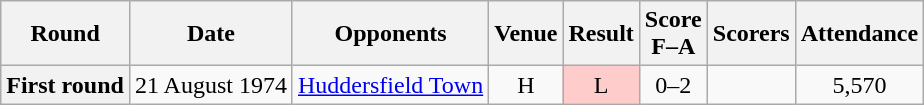<table class="wikitable plainrowheaders" style=text-align:center>
<tr>
<th scope=col>Round</th>
<th scope=col>Date</th>
<th scope=col>Opponents</th>
<th scope=col>Venue</th>
<th scope=col>Result</th>
<th scope=col>Score<br>F–A</th>
<th scope=col class=unsortable>Scorers</th>
<th scope=col>Attendance</th>
</tr>
<tr>
<th scope=row>First round</th>
<td align=left>21 August 1974</td>
<td align=left><a href='#'>Huddersfield Town</a></td>
<td>H</td>
<td style=background-color:#FFCCCC>L</td>
<td>0–2</td>
<td align=left></td>
<td>5,570</td>
</tr>
</table>
